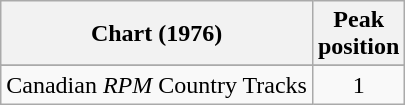<table class="wikitable sortable">
<tr>
<th align="left">Chart (1976)</th>
<th align="center">Peak<br>position</th>
</tr>
<tr>
</tr>
<tr>
<td align="left">Canadian <em>RPM</em> Country Tracks</td>
<td align="center">1</td>
</tr>
</table>
